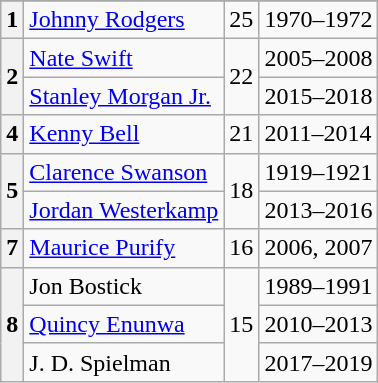<table class=wikitable>
<tr>
</tr>
<tr>
<th>1</th>
<td><a href='#'>Johnny Rodgers</a></td>
<td>25</td>
<td>1970–1972</td>
</tr>
<tr>
<th rowspan=2>2</th>
<td><a href='#'>Nate Swift</a></td>
<td rowspan=2>22</td>
<td>2005–2008</td>
</tr>
<tr>
<td><a href='#'>Stanley Morgan Jr.</a></td>
<td>2015–2018</td>
</tr>
<tr>
<th>4</th>
<td><a href='#'>Kenny Bell</a></td>
<td>21</td>
<td>2011–2014</td>
</tr>
<tr>
<th rowspan=2>5</th>
<td><a href='#'>Clarence Swanson</a></td>
<td rowspan=2>18</td>
<td>1919–1921</td>
</tr>
<tr>
<td><a href='#'>Jordan Westerkamp</a></td>
<td>2013–2016</td>
</tr>
<tr>
<th>7</th>
<td><a href='#'>Maurice Purify</a></td>
<td>16</td>
<td>2006, 2007</td>
</tr>
<tr>
<th rowspan=3>8</th>
<td>Jon Bostick</td>
<td rowspan=3>15</td>
<td>1989–1991</td>
</tr>
<tr>
<td><a href='#'>Quincy Enunwa</a></td>
<td>2010–2013</td>
</tr>
<tr>
<td>J. D. Spielman</td>
<td>2017–2019</td>
</tr>
</table>
